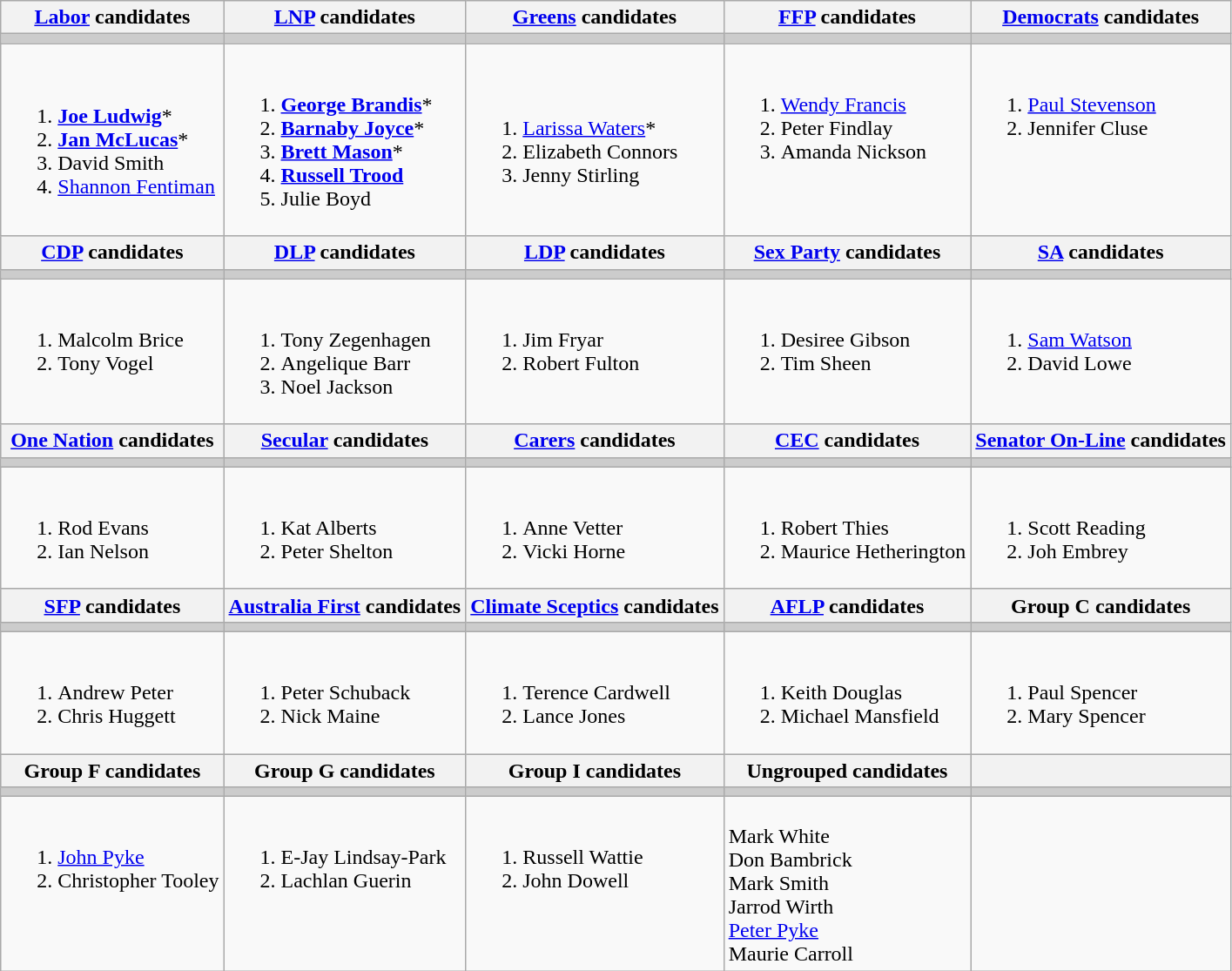<table class="wikitable">
<tr>
<th><a href='#'>Labor</a> candidates</th>
<th><a href='#'>LNP</a> candidates</th>
<th><a href='#'>Greens</a> candidates</th>
<th><a href='#'>FFP</a> candidates</th>
<th><a href='#'>Democrats</a> candidates</th>
</tr>
<tr style="background:#ccc;">
<td></td>
<td></td>
<td></td>
<td></td>
<td></td>
</tr>
<tr>
<td><br><ol><li><strong><a href='#'>Joe Ludwig</a></strong>*</li><li><strong><a href='#'>Jan McLucas</a></strong>*</li><li>David Smith</li><li><a href='#'>Shannon Fentiman</a></li></ol></td>
<td><br><ol><li><strong><a href='#'>George Brandis</a></strong>*</li><li><strong><a href='#'>Barnaby Joyce</a></strong>*</li><li><strong><a href='#'>Brett Mason</a></strong>*</li><li><strong><a href='#'>Russell Trood</a></strong></li><li>Julie Boyd</li></ol></td>
<td><br><ol><li><a href='#'>Larissa Waters</a>*</li><li>Elizabeth Connors</li><li>Jenny Stirling</li></ol></td>
<td valign=top><br><ol><li><a href='#'>Wendy Francis</a></li><li>Peter Findlay</li><li>Amanda Nickson</li></ol></td>
<td valign=top><br><ol><li><a href='#'>Paul Stevenson</a></li><li>Jennifer Cluse</li></ol></td>
</tr>
<tr style="background:#ccc;">
<th><a href='#'>CDP</a> candidates</th>
<th><a href='#'>DLP</a> candidates</th>
<th><a href='#'>LDP</a> candidates</th>
<th><a href='#'>Sex Party</a> candidates</th>
<th><a href='#'>SA</a> candidates</th>
</tr>
<tr style="background:#ccc;">
<td></td>
<td></td>
<td></td>
<td></td>
<td></td>
</tr>
<tr>
<td valign=top><br><ol><li>Malcolm Brice</li><li>Tony Vogel</li></ol></td>
<td valign=top><br><ol><li>Tony Zegenhagen</li><li>Angelique Barr</li><li>Noel Jackson</li></ol></td>
<td valign=top><br><ol><li>Jim Fryar</li><li>Robert Fulton</li></ol></td>
<td valign=top><br><ol><li>Desiree Gibson</li><li>Tim Sheen</li></ol></td>
<td valign=top><br><ol><li><a href='#'>Sam Watson</a></li><li>David Lowe</li></ol></td>
</tr>
<tr style="background:#ccc;">
<th><a href='#'>One Nation</a> candidates</th>
<th><a href='#'>Secular</a> candidates</th>
<th><a href='#'>Carers</a> candidates</th>
<th><a href='#'>CEC</a> candidates</th>
<th><a href='#'>Senator On-Line</a> candidates</th>
</tr>
<tr style="background:#ccc;">
<td></td>
<td></td>
<td></td>
<td></td>
<td></td>
</tr>
<tr>
<td valign=top><br><ol><li>Rod Evans</li><li>Ian Nelson</li></ol></td>
<td valign=top><br><ol><li>Kat Alberts</li><li>Peter Shelton</li></ol></td>
<td valign=top><br><ol><li>Anne Vetter</li><li>Vicki Horne</li></ol></td>
<td valign=top><br><ol><li>Robert Thies</li><li>Maurice Hetherington</li></ol></td>
<td valign=top><br><ol><li>Scott Reading</li><li>Joh Embrey</li></ol></td>
</tr>
<tr style="background:#ccc;">
<th><a href='#'>SFP</a> candidates</th>
<th><a href='#'>Australia First</a> candidates</th>
<th><a href='#'>Climate Sceptics</a> candidates</th>
<th><a href='#'>AFLP</a> candidates</th>
<th>Group C candidates</th>
</tr>
<tr style="background:#ccc;">
<td></td>
<td></td>
<td></td>
<td></td>
<td></td>
</tr>
<tr>
<td valign=top><br><ol><li>Andrew Peter</li><li>Chris Huggett</li></ol></td>
<td valign=top><br><ol><li>Peter Schuback</li><li>Nick Maine</li></ol></td>
<td valign=top><br><ol><li>Terence Cardwell</li><li>Lance Jones</li></ol></td>
<td valign=top><br><ol><li>Keith Douglas</li><li>Michael Mansfield</li></ol></td>
<td valign=top><br><ol><li>Paul Spencer</li><li>Mary Spencer</li></ol></td>
</tr>
<tr style="background:#ccc;">
<th>Group F candidates</th>
<th>Group G candidates</th>
<th>Group I candidates</th>
<th>Ungrouped candidates</th>
<th></th>
</tr>
<tr style="background:#ccc;">
<td></td>
<td></td>
<td></td>
<td></td>
<td></td>
</tr>
<tr>
<td valign=top><br><ol><li><a href='#'>John Pyke</a></li><li>Christopher Tooley</li></ol></td>
<td valign=top><br><ol><li>E-Jay Lindsay-Park</li><li>Lachlan Guerin</li></ol></td>
<td valign=top><br><ol><li>Russell Wattie</li><li>John Dowell</li></ol></td>
<td valign=top><br>Mark White<br>
Don Bambrick<br>
Mark Smith<br>
Jarrod Wirth<br>
<a href='#'>Peter Pyke</a><br>
Maurie Carroll</td>
</tr>
</table>
